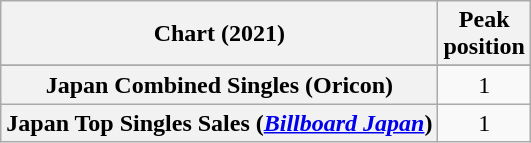<table class="wikitable sortable plainrowheaders" style="text-align:center">
<tr>
<th scope="col">Chart (2021)</th>
<th scope="col">Peak<br>position</th>
</tr>
<tr>
</tr>
<tr>
<th scope="row">Japan Combined Singles (Oricon)</th>
<td>1</td>
</tr>
<tr>
<th scope="row">Japan Top Singles Sales (<em><a href='#'>Billboard Japan</a></em>)</th>
<td>1</td>
</tr>
</table>
